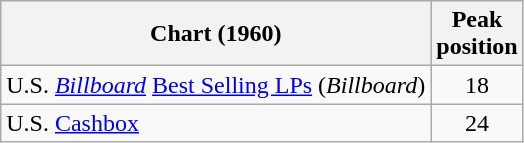<table class="wikitable">
<tr>
<th>Chart (1960)</th>
<th>Peak<br>position</th>
</tr>
<tr>
<td>U.S. <em><a href='#'>Billboard</a></em> <a href='#'>Best Selling LPs</a> (<em>Billboard</em>)</td>
<td align="center">18</td>
</tr>
<tr>
<td>U.S. <a href='#'>Cashbox</a></td>
<td align="center">24</td>
</tr>
</table>
